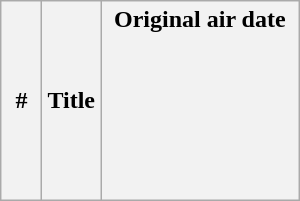<table class="wikitable plainrowheaders" style="margin:auto; background:#FFFFFF;">
<tr>
<th width="20">#</th>
<th>Title</th>
<th width="125">Original air date<br><br><br><br><br><br><br></th>
</tr>
</table>
